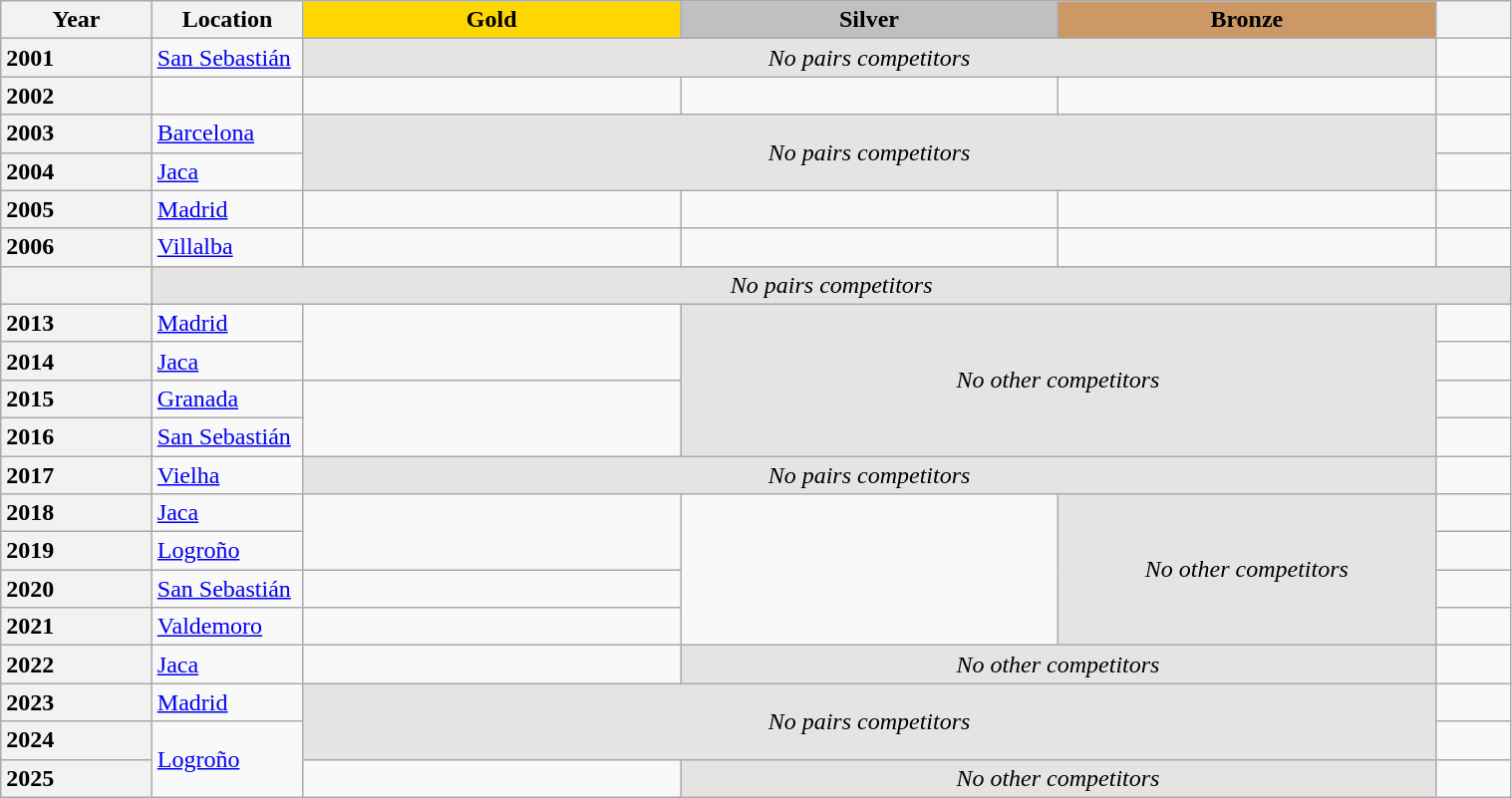<table class="wikitable unsortable" style="text-align:left; width:80%">
<tr>
<th scope="col" style="text-align:center; width:10%">Year</th>
<th scope="col" style="text-align:center; width:10%">Location</th>
<td scope="col" style="text-align:center; width:25%; background:gold"><strong>Gold</strong></td>
<td scope="col" style="text-align:center; width:25%; background:silver"><strong>Silver</strong></td>
<td scope="col" style="text-align:center; width:25%; background:#c96"><strong>Bronze</strong></td>
<th scope="col" style="text-align:center; width:5%"></th>
</tr>
<tr>
<th scope="row" style="text-align:left">2001</th>
<td><a href='#'>San Sebastián</a></td>
<td colspan="3" align="center" bgcolor="e5e4e2"><em>No pairs competitors</em></td>
<td></td>
</tr>
<tr>
<th scope="row" style="text-align:left">2002</th>
<td></td>
<td></td>
<td></td>
<td></td>
<td></td>
</tr>
<tr>
<th scope="row" style="text-align:left">2003</th>
<td><a href='#'>Barcelona</a></td>
<td colspan="3" rowspan="2" align="center" bgcolor="e5e4e2"><em>No pairs competitors</em></td>
<td></td>
</tr>
<tr>
<th scope="row" style="text-align:left">2004</th>
<td><a href='#'>Jaca</a></td>
<td></td>
</tr>
<tr>
<th scope="row" style="text-align:left">2005</th>
<td><a href='#'>Madrid</a></td>
<td></td>
<td></td>
<td></td>
<td></td>
</tr>
<tr>
<th scope="row" style="text-align:left">2006</th>
<td><a href='#'>Villalba</a></td>
<td></td>
<td></td>
<td></td>
<td></td>
</tr>
<tr>
<th scope="row" style="text-align:left"></th>
<td colspan="5" align="center" bgcolor="e5e4e2"><em>No pairs competitors</em></td>
</tr>
<tr>
<th scope="row" style="text-align:left">2013</th>
<td><a href='#'>Madrid</a></td>
<td rowspan="2"></td>
<td colspan="2" rowspan="4" align="center" bgcolor="e5e4e2"><em>No other competitors</em></td>
<td></td>
</tr>
<tr>
<th scope="row" style="text-align:left">2014</th>
<td><a href='#'>Jaca</a></td>
<td></td>
</tr>
<tr>
<th scope="row" style="text-align:left">2015</th>
<td><a href='#'>Granada</a></td>
<td rowspan="2"></td>
<td></td>
</tr>
<tr>
<th scope="row" style="text-align:left">2016</th>
<td><a href='#'>San Sebastián</a></td>
<td></td>
</tr>
<tr>
<th scope="row" style="text-align:left">2017</th>
<td><a href='#'>Vielha</a></td>
<td colspan="3" align="center" bgcolor="e5e4e2"><em>No pairs competitors</em></td>
<td></td>
</tr>
<tr>
<th scope="row" style="text-align:left">2018</th>
<td><a href='#'>Jaca</a></td>
<td rowspan="2"></td>
<td rowspan="4"></td>
<td rowspan="4" align="center" bgcolor="e5e4e2"><em>No other competitors</em></td>
<td></td>
</tr>
<tr>
<th scope="row" style="text-align:left">2019</th>
<td><a href='#'>Logroño</a></td>
<td></td>
</tr>
<tr>
<th scope="row" style="text-align:left">2020</th>
<td><a href='#'>San Sebastián</a></td>
<td></td>
<td></td>
</tr>
<tr>
<th scope="row" style="text-align:left">2021</th>
<td><a href='#'>Valdemoro</a></td>
<td></td>
<td></td>
</tr>
<tr>
<th scope="row" style="text-align:left">2022</th>
<td><a href='#'>Jaca</a></td>
<td></td>
<td colspan="2" align="center" bgcolor="e5e4e2"><em>No other competitors</em></td>
<td></td>
</tr>
<tr>
<th scope="row" style="text-align:left">2023</th>
<td><a href='#'>Madrid</a></td>
<td colspan="3" rowspan="2" align="center" bgcolor="e5e4e2"><em>No pairs competitors</em></td>
<td></td>
</tr>
<tr>
<th scope="row" style="text-align:left">2024</th>
<td rowspan="2"><a href='#'>Logroño</a></td>
<td></td>
</tr>
<tr>
<th scope="row" style="text-align:left">2025</th>
<td></td>
<td colspan="2" align="center" bgcolor="e5e4e2"><em>No other competitors</em></td>
<td></td>
</tr>
</table>
